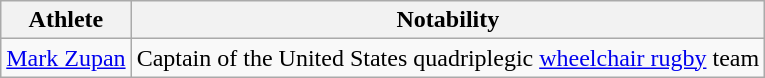<table class="wikitable">
<tr>
<th>Athlete</th>
<th>Notability</th>
</tr>
<tr>
<td><a href='#'>Mark Zupan</a></td>
<td>Captain of the United States quadriplegic <a href='#'>wheelchair rugby</a> team</td>
</tr>
</table>
